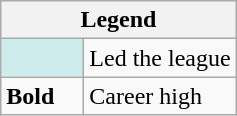<table class="wikitable">
<tr>
<th colspan="2">Legend</th>
</tr>
<tr>
<td style="background:#cfecec; width:3em;"></td>
<td>Led the league</td>
</tr>
<tr>
<td><strong>Bold</strong></td>
<td>Career high</td>
</tr>
</table>
